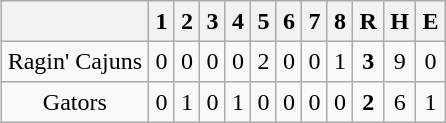<table align = right border="2" cellpadding="4" cellspacing="0" style="margin: 1em 1em 1em 1em; background: #F9F9F9; border: 1px #aaa solid; border-collapse: collapse;">
<tr align=center style="background: #F2F2F2;">
<th></th>
<th>1</th>
<th>2</th>
<th>3</th>
<th>4</th>
<th>5</th>
<th>6</th>
<th>7</th>
<th>8</th>
<th>R</th>
<th>H</th>
<th>E</th>
</tr>
<tr align=center>
<td>Ragin' Cajuns</td>
<td>0</td>
<td>0</td>
<td>0</td>
<td>0</td>
<td>2</td>
<td>0</td>
<td>0</td>
<td>1</td>
<td><strong>3</strong></td>
<td>9</td>
<td>0</td>
</tr>
<tr align=center>
<td>Gators</td>
<td>0</td>
<td>1</td>
<td>0</td>
<td>1</td>
<td>0</td>
<td>0</td>
<td>0</td>
<td>0</td>
<td><strong>2</strong></td>
<td>6</td>
<td>1</td>
</tr>
</table>
